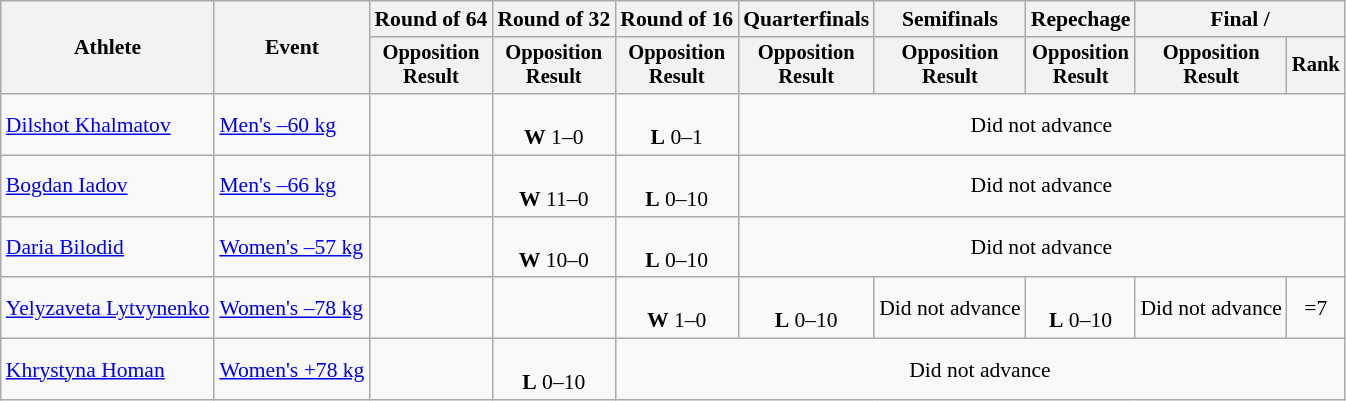<table class="wikitable" style="text-align:center; font-size:90%">
<tr>
<th rowspan=2>Athlete</th>
<th rowspan=2>Event</th>
<th>Round of 64</th>
<th>Round of 32</th>
<th>Round of 16</th>
<th>Quarterfinals</th>
<th>Semifinals</th>
<th>Repechage</th>
<th colspan=2>Final / </th>
</tr>
<tr style="font-size:95%">
<th>Opposition<br>Result</th>
<th>Opposition<br>Result</th>
<th>Opposition<br>Result</th>
<th>Opposition<br>Result</th>
<th>Opposition<br>Result</th>
<th>Opposition<br>Result</th>
<th>Opposition<br>Result</th>
<th>Rank</th>
</tr>
<tr>
<td align=left><a href='#'>Dilshot Khalmatov</a></td>
<td align=left><a href='#'>Men's –60 kg</a></td>
<td></td>
<td><br><strong>W</strong> 1–0</td>
<td><br><strong>L</strong> 0–1</td>
<td colspan=5>Did not advance</td>
</tr>
<tr>
<td align=left><a href='#'>Bogdan Iadov</a></td>
<td align=left><a href='#'>Men's –66 kg</a></td>
<td><br></td>
<td><br><strong>W</strong> 11–0</td>
<td><br><strong>L</strong> 0–10</td>
<td colspan=5>Did not advance</td>
</tr>
<tr>
<td align=left><a href='#'>Daria Bilodid</a></td>
<td align=left><a href='#'>Women's –57 kg</a></td>
<td><br></td>
<td><br><strong>W</strong> 10–0</td>
<td><br><strong>L</strong> 0–10</td>
<td colspan=5>Did not advance</td>
</tr>
<tr>
<td align=left><a href='#'>Yelyzaveta Lytvynenko</a></td>
<td align=left><a href='#'>Women's –78 kg</a></td>
<td></td>
<td></td>
<td><br><strong>W</strong> 1–0</td>
<td><br><strong>L</strong> 0–10</td>
<td>Did not advance</td>
<td><br><strong>L</strong> 0–10</td>
<td>Did not advance</td>
<td>=7</td>
</tr>
<tr>
<td align=left><a href='#'>Khrystyna Homan</a></td>
<td align=left><a href='#'>Women's +78 kg</a></td>
<td><br></td>
<td><br><strong>L</strong> 0–10</td>
<td colspan=6>Did not advance</td>
</tr>
</table>
